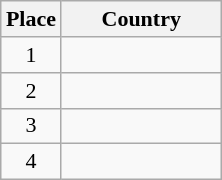<table class="wikitable">
<tr style="font-size:11pt;font-weight:bold" align="center" valign="bottom">
<th width="30">Place</th>
<th width="100">Country</th>
</tr>
<tr style="font-size:11pt"  align="center">
<td>1</td>
<td></td>
</tr>
<tr style="font-size:11pt"  align="center">
<td>2</td>
<td></td>
</tr>
<tr style="font-size:11pt"  align="center">
<td>3</td>
<td></td>
</tr>
<tr style="font-size:11pt"  align="center">
<td>4</td>
<td></td>
</tr>
</table>
